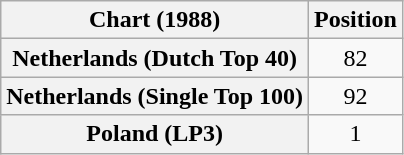<table class="wikitable sortable plainrowheaders" style="text-align:center">
<tr>
<th scope="col">Chart (1988)</th>
<th scope="col">Position</th>
</tr>
<tr>
<th scope="row">Netherlands (Dutch Top 40)</th>
<td>82</td>
</tr>
<tr>
<th scope="row">Netherlands (Single Top 100)</th>
<td>92</td>
</tr>
<tr>
<th scope="row">Poland (LP3)</th>
<td>1</td>
</tr>
</table>
